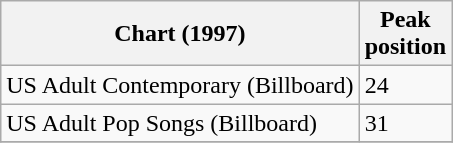<table class="wikitable sortable">
<tr>
<th>Chart (1997)</th>
<th>Peak<br>position</th>
</tr>
<tr>
<td>US Adult Contemporary (Billboard)</td>
<td>24</td>
</tr>
<tr>
<td>US Adult Pop Songs (Billboard)</td>
<td>31</td>
</tr>
<tr>
</tr>
</table>
